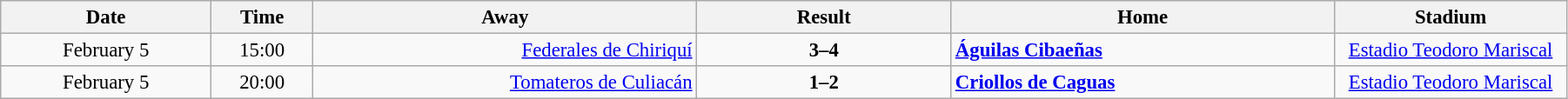<table class="wikitable" style="font-size:95%; text-align: center; width: 95%;">
<tr>
<th width="90">Date</th>
<th width="40">Time</th>
<th width="170">Away</th>
<th width="110">Result</th>
<th width="170">Home</th>
<th width="100">Stadium</th>
</tr>
<tr align=center>
<td>February 5</td>
<td>15:00</td>
<td align=right><a href='#'>Federales de Chiriquí</a> </td>
<td><strong>3–4</strong></td>
<td align=left> <strong><a href='#'>Águilas Cibaeñas</a></strong></td>
<td><a href='#'>Estadio Teodoro Mariscal</a></td>
</tr>
<tr align=center>
<td>February 5</td>
<td>20:00</td>
<td align=right><a href='#'>Tomateros de Culiacán</a> </td>
<td><strong>1–2</strong></td>
<td align=left> <strong><a href='#'>Criollos de Caguas</a></strong></td>
<td><a href='#'>Estadio Teodoro Mariscal</a></td>
</tr>
</table>
